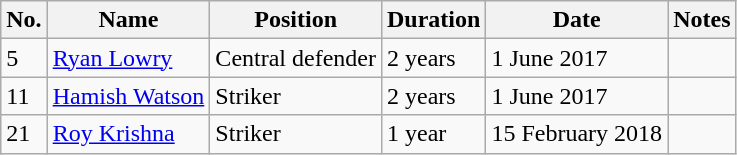<table class="wikitable">
<tr>
<th>No.</th>
<th>Name</th>
<th>Position</th>
<th>Duration</th>
<th>Date</th>
<th>Notes</th>
</tr>
<tr>
<td>5</td>
<td> <a href='#'>Ryan Lowry</a></td>
<td>Central defender</td>
<td>2 years</td>
<td>1 June 2017</td>
<td></td>
</tr>
<tr>
<td>11</td>
<td><a href='#'>Hamish Watson</a></td>
<td>Striker</td>
<td>2 years</td>
<td>1 June 2017</td>
<td></td>
</tr>
<tr>
<td>21</td>
<td> <a href='#'>Roy Krishna</a></td>
<td>Striker</td>
<td>1 year</td>
<td>15 February 2018</td>
<td></td>
</tr>
</table>
